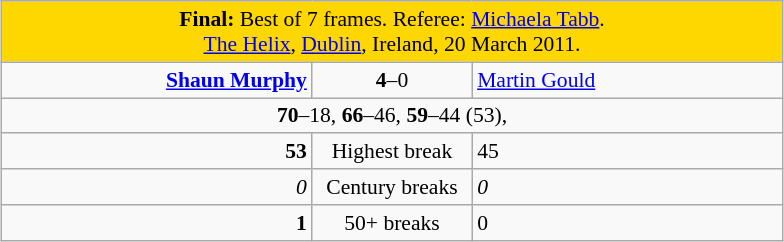<table class="wikitable" style="font-size: 90%; margin: 1em auto 1em auto;">
<tr>
<td colspan="3" align="center" bgcolor="#ffd700"><strong>Final:</strong> Best of 7 frames. Referee: <a href='#'>Michaela Tabb</a>.<br> <a href='#'>The Helix</a>, <a href='#'>Dublin</a>, Ireland, 20 March 2011.</td>
</tr>
<tr>
<td width="200" align="right"><strong><a href='#'>Shaun Murphy</a></strong><br></td>
<td width="100" align="center"><strong>4</strong>–0</td>
<td width="200"><a href='#'>Martin Gould</a><br></td>
</tr>
<tr>
<td colspan="3" align="center" style="font-size: 100%"><strong>70</strong>–18, <strong>66</strong>–46, <strong>59</strong>–44 (53), </td>
</tr>
<tr>
<td align="right"><strong>53</strong></td>
<td align="center">Highest break</td>
<td align="left">45</td>
</tr>
<tr>
<td align="right"><em>0</em></td>
<td align="center">Century breaks</td>
<td align="left"><em>0</em></td>
</tr>
<tr>
<td align="right"><strong>1</strong></td>
<td align="center">50+ breaks</td>
<td align="left">0</td>
</tr>
</table>
